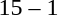<table style="text-align:center">
<tr>
<th width=200></th>
<th width=100></th>
<th width=200></th>
</tr>
<tr>
<td align=right><strong></strong></td>
<td>15 – 1</td>
<td align=left></td>
</tr>
</table>
